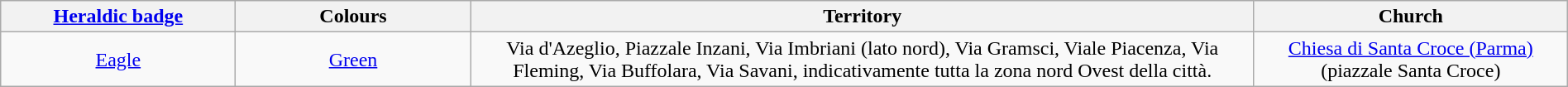<table class="wikitable" width=100% style="text-align: center;">
<tr>
<th width=15%><a href='#'>Heraldic badge</a></th>
<th width=15%>Colours</th>
<th width=50%>Territory</th>
<th width=20%>Church</th>
</tr>
<tr>
<td><a href='#'>Eagle</a></td>
<td><a href='#'>Green</a></td>
<td>Via d'Azeglio, Piazzale Inzani, Via Imbriani (lato nord), Via Gramsci, Viale Piacenza, Via Fleming, Via Buffolara, Via Savani, indicativamente tutta la zona nord Ovest della città.</td>
<td><a href='#'>Chiesa di Santa Croce (Parma)</a> (piazzale Santa Croce)</td>
</tr>
</table>
